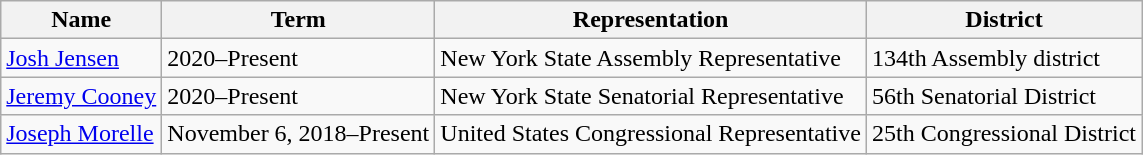<table class="wikitable">
<tr>
<th>Name</th>
<th>Term</th>
<th>Representation</th>
<th>District</th>
</tr>
<tr>
<td><a href='#'>Josh Jensen</a></td>
<td>2020–Present</td>
<td>New York State Assembly Representative</td>
<td>134th Assembly district</td>
</tr>
<tr>
<td><a href='#'>Jeremy Cooney</a></td>
<td>2020–Present</td>
<td>New York State Senatorial Representative</td>
<td>56th Senatorial District</td>
</tr>
<tr>
<td><a href='#'>Joseph Morelle</a></td>
<td>November 6, 2018–Present</td>
<td>United States Congressional Representative</td>
<td>25th Congressional District</td>
</tr>
</table>
